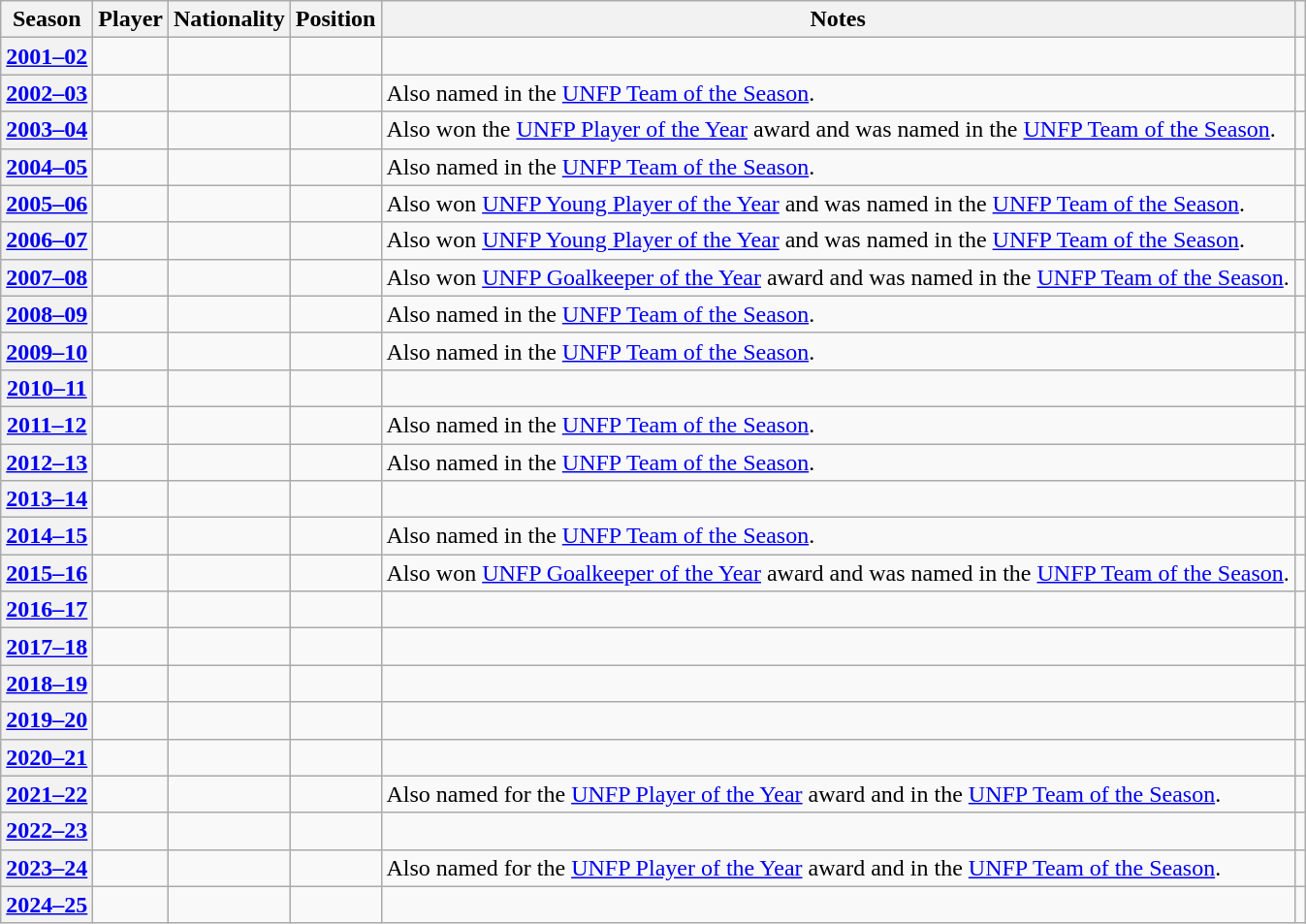<table class="wikitable plainrowheaders sortable">
<tr>
<th scope="col">Season</th>
<th scope="col">Player</th>
<th scope="col">Nationality</th>
<th scope="col">Position</th>
<th scope="col">Notes</th>
<th scope="col" class="unsortable"></th>
</tr>
<tr>
<th scope="row" style="text-align:center"><a href='#'>2001–02</a></th>
<td></td>
<td></td>
<td></td>
<td></td>
<td></td>
</tr>
<tr>
<th scope="row" style="text-align:center"><a href='#'>2002–03</a></th>
<td></td>
<td></td>
<td></td>
<td>Also named in the <a href='#'>UNFP Team of the Season</a>.</td>
<td></td>
</tr>
<tr>
<th scope="row" style="text-align:center"><a href='#'>2003–04</a></th>
<td></td>
<td></td>
<td></td>
<td>Also won the <a href='#'>UNFP Player of the Year</a> award and was named in the <a href='#'>UNFP Team of the Season</a>.</td>
<td></td>
</tr>
<tr>
<th scope="row" style="text-align:center"><a href='#'>2004–05</a></th>
<td></td>
<td></td>
<td></td>
<td>Also named in the <a href='#'>UNFP Team of the Season</a>.</td>
<td></td>
</tr>
<tr>
<th scope="row" style="text-align:center"><a href='#'>2005–06</a></th>
<td></td>
<td></td>
<td></td>
<td>Also won <a href='#'>UNFP Young Player of the Year</a> and was named in the <a href='#'>UNFP Team of the Season</a>.</td>
<td></td>
</tr>
<tr>
<th scope="row" style="text-align:center"><a href='#'>2006–07</a></th>
<td></td>
<td></td>
<td></td>
<td>Also won <a href='#'>UNFP Young Player of the Year</a> and was named in the <a href='#'>UNFP Team of the Season</a>.</td>
<td></td>
</tr>
<tr>
<th scope="row" style="text-align:center"><a href='#'>2007–08</a></th>
<td></td>
<td></td>
<td></td>
<td>Also won <a href='#'>UNFP Goalkeeper of the Year</a> award and was named in the <a href='#'>UNFP Team of the Season</a>.</td>
<td></td>
</tr>
<tr>
<th scope="row" style="text-align:center"><a href='#'>2008–09</a></th>
<td></td>
<td></td>
<td></td>
<td>Also named in the <a href='#'>UNFP Team of the Season</a>.</td>
<td></td>
</tr>
<tr>
<th scope="row" style="text-align:center"><a href='#'>2009–10</a></th>
<td></td>
<td></td>
<td></td>
<td>Also named in the <a href='#'>UNFP Team of the Season</a>.</td>
<td></td>
</tr>
<tr>
<th scope="row" style="text-align:center"><a href='#'>2010–11</a></th>
<td></td>
<td></td>
<td></td>
<td></td>
<td></td>
</tr>
<tr>
<th scope="row" style="text-align:center"><a href='#'>2011–12</a></th>
<td></td>
<td></td>
<td></td>
<td>Also named in the <a href='#'>UNFP Team of the Season</a>.</td>
<td></td>
</tr>
<tr>
<th scope="row" style="text-align:center"><a href='#'>2012–13</a></th>
<td></td>
<td></td>
<td></td>
<td>Also named in the <a href='#'>UNFP Team of the Season</a>.</td>
<td></td>
</tr>
<tr>
<th scope="row" style="text-align:center"><a href='#'>2013–14</a></th>
<td></td>
<td></td>
<td></td>
<td></td>
<td></td>
</tr>
<tr>
<th scope="row" style="text-align:center"><a href='#'>2014–15</a></th>
<td></td>
<td></td>
<td></td>
<td>Also named in the <a href='#'>UNFP Team of the Season</a>.</td>
<td></td>
</tr>
<tr>
<th scope="row" style="text-align:center"><a href='#'>2015–16</a></th>
<td></td>
<td></td>
<td></td>
<td>Also won <a href='#'>UNFP Goalkeeper of the Year</a> award and was named in the <a href='#'>UNFP Team of the Season</a>.</td>
<td></td>
</tr>
<tr>
<th scope="row" style="text-align:center"><a href='#'>2016–17</a></th>
<td></td>
<td></td>
<td></td>
<td></td>
<td></td>
</tr>
<tr>
<th scope="row" style="text-align:center"><a href='#'>2017–18</a></th>
<td></td>
<td></td>
<td></td>
<td></td>
<td></td>
</tr>
<tr>
<th scope="row" style="text-align:center"><a href='#'>2018–19</a></th>
<td></td>
<td></td>
<td></td>
<td></td>
<td></td>
</tr>
<tr>
<th scope="row" style="text-align:center"><a href='#'>2019–20</a></th>
<td></td>
<td></td>
<td></td>
<td></td>
<td></td>
</tr>
<tr>
<th scope="row" style="text-align:center"><a href='#'>2020–21</a></th>
<td></td>
<td></td>
<td></td>
<td></td>
<td></td>
</tr>
<tr>
<th scope="row" style="text-align:center"><a href='#'>2021–22</a></th>
<td></td>
<td></td>
<td></td>
<td>Also named for the <a href='#'>UNFP Player of the Year</a> award and in the <a href='#'>UNFP Team of the Season</a>.</td>
<td></td>
</tr>
<tr>
<th scope="row" style="text-align:center"><a href='#'>2022–23</a></th>
<td></td>
<td></td>
<td></td>
<td></td>
<td></td>
</tr>
<tr>
<th scope="row" style="text-align:center"><a href='#'>2023–24</a></th>
<td></td>
<td></td>
<td></td>
<td>Also named for the <a href='#'>UNFP Player of the Year</a> award and in the <a href='#'>UNFP Team of the Season</a>.</td>
<td></td>
</tr>
<tr>
<th scope="row" style="text-align:center"><a href='#'>2024–25</a></th>
<td></td>
<td></td>
<td></td>
<td></td>
<td></td>
</tr>
</table>
